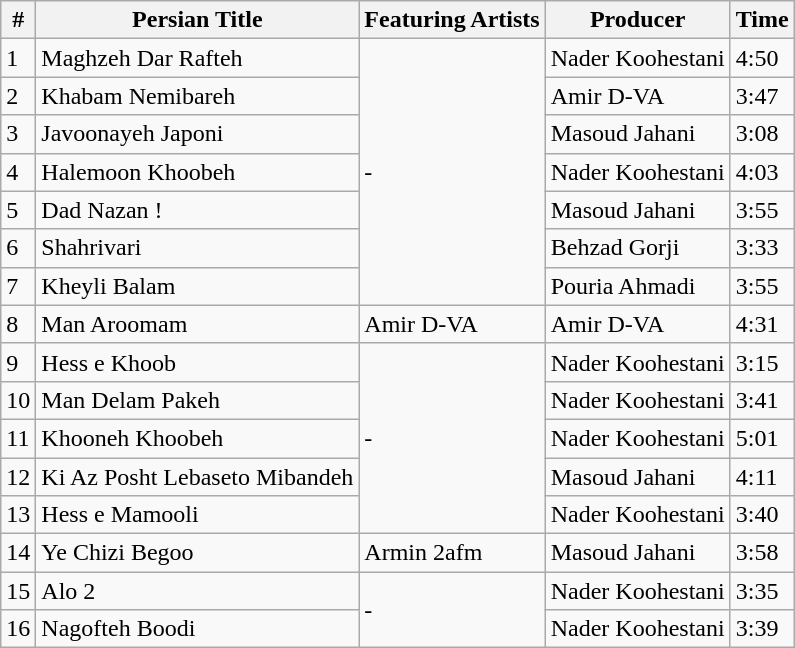<table class="wikitable">
<tr>
<th>#</th>
<th>Persian Title</th>
<th>Featuring Artists</th>
<th>Producer</th>
<th>Time</th>
</tr>
<tr>
<td>1</td>
<td>Maghzeh Dar Rafteh</td>
<td rowspan="7">-</td>
<td>Nader Koohestani</td>
<td>4:50</td>
</tr>
<tr>
<td>2</td>
<td>Khabam Nemibareh</td>
<td>Amir D-VA</td>
<td>3:47</td>
</tr>
<tr>
<td>3</td>
<td>Javoonayeh Japoni</td>
<td>Masoud Jahani</td>
<td>3:08</td>
</tr>
<tr>
<td>4</td>
<td>Halemoon Khoobeh</td>
<td>Nader Koohestani</td>
<td>4:03</td>
</tr>
<tr>
<td>5</td>
<td>Dad Nazan !</td>
<td>Masoud Jahani</td>
<td>3:55</td>
</tr>
<tr>
<td>6</td>
<td>Shahrivari</td>
<td>Behzad Gorji</td>
<td>3:33</td>
</tr>
<tr>
<td>7</td>
<td>Kheyli Balam</td>
<td>Pouria Ahmadi</td>
<td>3:55</td>
</tr>
<tr>
<td>8</td>
<td>Man Aroomam</td>
<td>Amir D-VA</td>
<td>Amir D-VA</td>
<td>4:31</td>
</tr>
<tr>
<td>9</td>
<td>Hess e Khoob</td>
<td rowspan="5">-</td>
<td>Nader Koohestani</td>
<td>3:15</td>
</tr>
<tr>
<td>10</td>
<td>Man Delam Pakeh</td>
<td>Nader Koohestani</td>
<td>3:41</td>
</tr>
<tr>
<td>11</td>
<td>Khooneh Khoobeh</td>
<td>Nader Koohestani</td>
<td>5:01</td>
</tr>
<tr>
<td>12</td>
<td>Ki Az Posht Lebaseto Mibandeh</td>
<td>Masoud Jahani</td>
<td>4:11</td>
</tr>
<tr>
<td>13</td>
<td>Hess e Mamooli</td>
<td>Nader Koohestani</td>
<td>3:40</td>
</tr>
<tr>
<td>14</td>
<td>Ye Chizi Begoo</td>
<td>Armin 2afm</td>
<td>Masoud Jahani</td>
<td>3:58</td>
</tr>
<tr>
<td>15</td>
<td>Alo 2</td>
<td rowspan="2">-</td>
<td>Nader Koohestani</td>
<td>3:35</td>
</tr>
<tr>
<td>16</td>
<td>Nagofteh Boodi</td>
<td>Nader Koohestani</td>
<td>3:39</td>
</tr>
</table>
